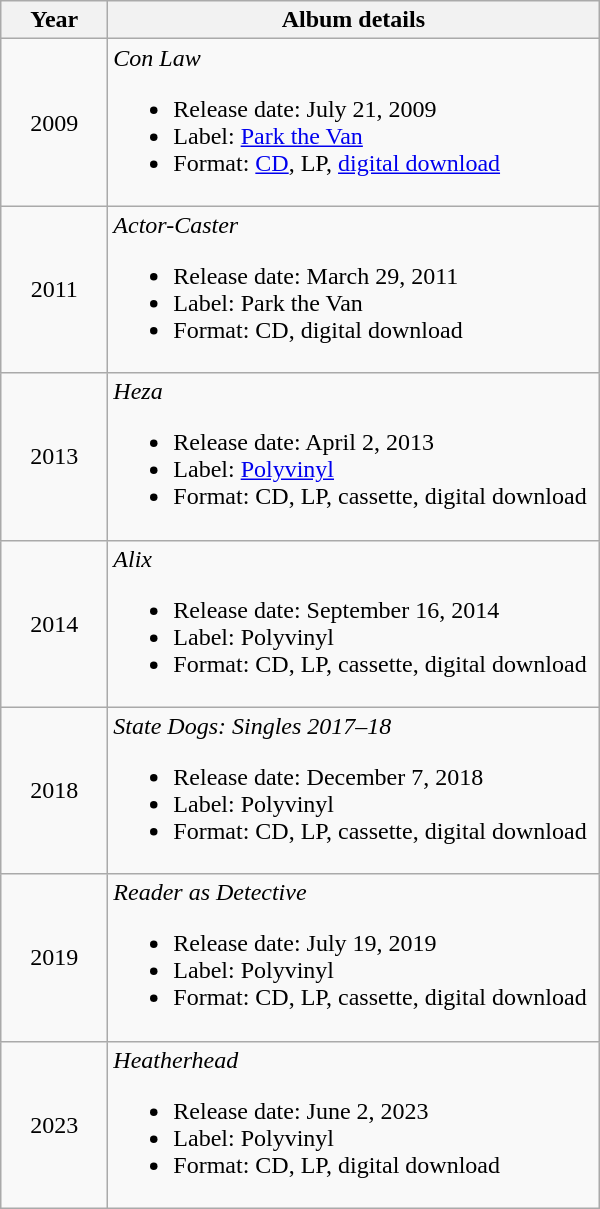<table class="wikitable plainrowheaders" style="text-align:center;">
<tr>
<th scope="col" style="width:4em;">Year</th>
<th scope="col" style="width:20em;">Album details</th>
</tr>
<tr>
<td>2009</td>
<td align=left><em>Con Law</em><br><ul><li>Release date: July 21, 2009</li><li>Label: <a href='#'>Park the Van</a></li><li>Format: <a href='#'>CD</a>, LP, <a href='#'>digital download</a></li></ul></td>
</tr>
<tr>
<td>2011</td>
<td align=left><em>Actor-Caster</em><br><ul><li>Release date: March 29, 2011</li><li>Label: Park the Van</li><li>Format: CD, digital download</li></ul></td>
</tr>
<tr>
<td>2013</td>
<td align=left><em>Heza</em><br><ul><li>Release date: April 2, 2013</li><li>Label: <a href='#'>Polyvinyl</a></li><li>Format: CD, LP, cassette, digital download</li></ul></td>
</tr>
<tr>
<td>2014</td>
<td align=left><em>Alix</em><br><ul><li>Release date: September 16, 2014</li><li>Label: Polyvinyl</li><li>Format: CD, LP, cassette, digital download</li></ul></td>
</tr>
<tr>
<td>2018</td>
<td align=left><em>State Dogs: Singles 2017–18</em><br><ul><li>Release date: December 7, 2018</li><li>Label: Polyvinyl</li><li>Format: CD, LP, cassette, digital download</li></ul></td>
</tr>
<tr>
<td>2019</td>
<td align=left><em>Reader as Detective</em><br><ul><li>Release date: July 19, 2019</li><li>Label: Polyvinyl</li><li>Format: CD, LP, cassette, digital download</li></ul></td>
</tr>
<tr>
<td>2023</td>
<td align=left><em>Heatherhead</em><br><ul><li>Release date: June 2, 2023</li><li>Label: Polyvinyl</li><li>Format: CD, LP, digital download</li></ul></td>
</tr>
</table>
